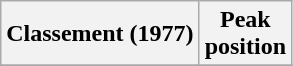<table class="wikitable sortable">
<tr>
<th>Classement (1977)</th>
<th>Peak<br>position</th>
</tr>
<tr>
</tr>
</table>
